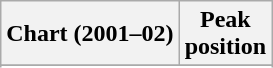<table class="wikitable sortable">
<tr>
<th>Chart (2001–02)</th>
<th>Peak <br> position</th>
</tr>
<tr>
</tr>
<tr>
</tr>
</table>
